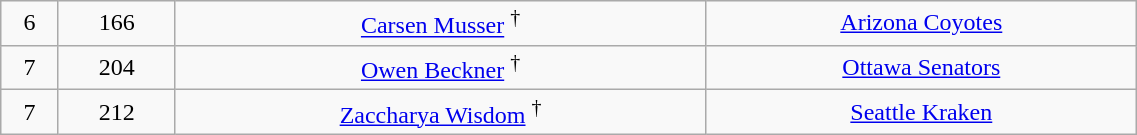<table class="wikitable" width="60%">
<tr align="center" bgcolor="">
<td>6</td>
<td>166</td>
<td><a href='#'>Carsen Musser</a> <sup>†</sup></td>
<td><a href='#'>Arizona Coyotes</a></td>
</tr>
<tr align="center" bgcolor="">
<td>7</td>
<td>204</td>
<td><a href='#'>Owen Beckner</a> <sup>†</sup></td>
<td><a href='#'>Ottawa Senators</a></td>
</tr>
<tr align="center" bgcolor="">
<td>7</td>
<td>212</td>
<td><a href='#'>Zaccharya Wisdom</a> <sup>†</sup></td>
<td><a href='#'>Seattle Kraken</a></td>
</tr>
</table>
